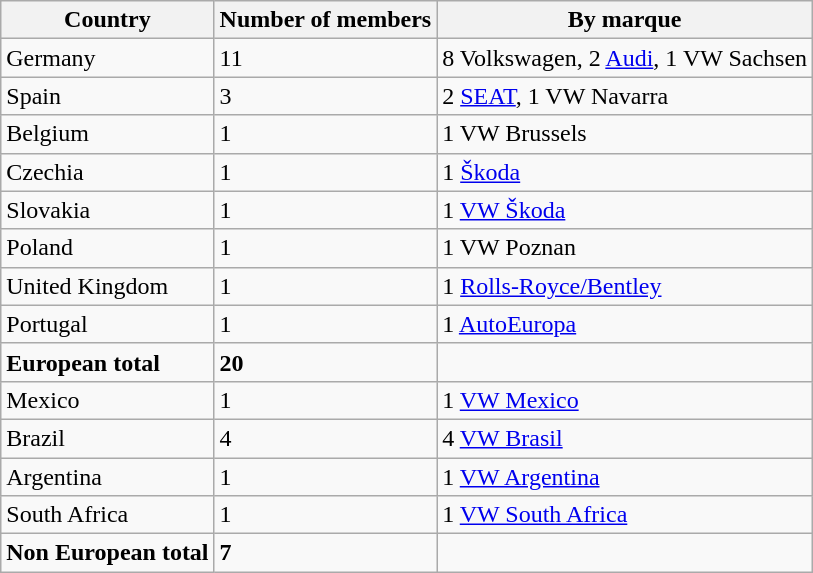<table class="wikitable">
<tr>
<th>Country</th>
<th>Number of members</th>
<th>By marque</th>
</tr>
<tr>
<td>Germany</td>
<td>11</td>
<td>8 Volkswagen, 2 <a href='#'>Audi</a>, 1 VW Sachsen</td>
</tr>
<tr>
<td>Spain</td>
<td>3</td>
<td>2 <a href='#'>SEAT</a>, 1 VW Navarra</td>
</tr>
<tr>
<td>Belgium</td>
<td>1</td>
<td>1 VW Brussels</td>
</tr>
<tr>
<td>Czechia</td>
<td>1</td>
<td>1 <a href='#'>Škoda</a></td>
</tr>
<tr>
<td>Slovakia</td>
<td>1</td>
<td>1 <a href='#'>VW Škoda</a></td>
</tr>
<tr>
<td>Poland</td>
<td>1</td>
<td>1 VW Poznan</td>
</tr>
<tr>
<td>United Kingdom</td>
<td>1</td>
<td>1 <a href='#'>Rolls-Royce/Bentley</a></td>
</tr>
<tr>
<td>Portugal</td>
<td>1</td>
<td>1 <a href='#'>AutoEuropa</a></td>
</tr>
<tr>
<td><strong>European total</strong></td>
<td><strong>20</strong></td>
<td></td>
</tr>
<tr>
<td>Mexico</td>
<td>1</td>
<td>1 <a href='#'>VW Mexico</a></td>
</tr>
<tr>
<td>Brazil</td>
<td>4</td>
<td>4 <a href='#'>VW Brasil</a></td>
</tr>
<tr>
<td>Argentina</td>
<td>1</td>
<td>1 <a href='#'>VW Argentina</a></td>
</tr>
<tr>
<td>South Africa</td>
<td>1</td>
<td>1 <a href='#'>VW South Africa</a></td>
</tr>
<tr>
<td><strong>Non European total</strong></td>
<td><strong>7</strong></td>
<td></td>
</tr>
</table>
